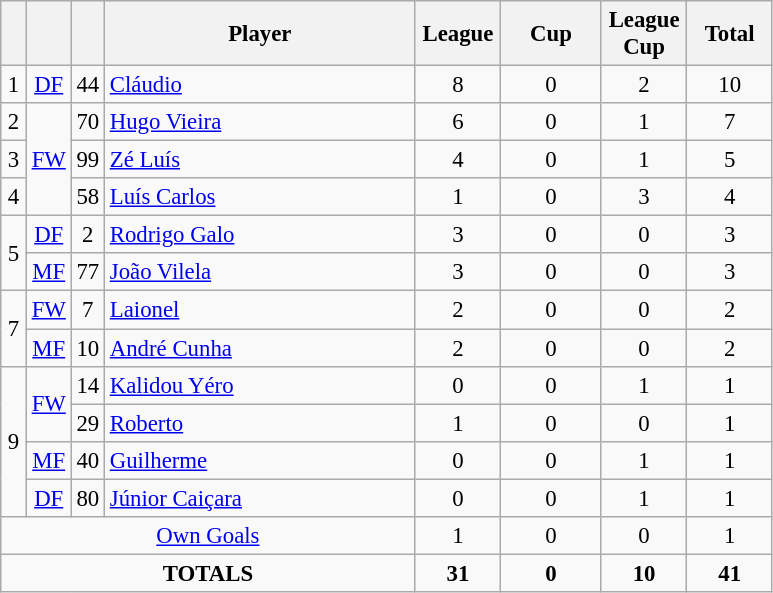<table class="wikitable sortable" style="font-size: 95%; text-align: center;">
<tr>
<th width=10></th>
<th width=10></th>
<th width=10></th>
<th width=200>Player</th>
<th width=50>League</th>
<th width=60>Cup</th>
<th width=50>League Cup</th>
<th width=50>Total</th>
</tr>
<tr>
<td>1</td>
<td><a href='#'>DF</a></td>
<td>44</td>
<td align=left> <a href='#'>Cláudio</a></td>
<td>8</td>
<td>0</td>
<td>2</td>
<td>10</td>
</tr>
<tr>
<td>2</td>
<td rowspan="3"><a href='#'>FW</a></td>
<td>70</td>
<td align=left> <a href='#'>Hugo Vieira</a></td>
<td>6</td>
<td>0</td>
<td>1</td>
<td>7</td>
</tr>
<tr>
<td>3</td>
<td>99</td>
<td align=left> <a href='#'>Zé Luís</a></td>
<td>4</td>
<td>0</td>
<td>1</td>
<td>5</td>
</tr>
<tr>
<td>4</td>
<td>58</td>
<td align=left> <a href='#'>Luís Carlos</a></td>
<td>1</td>
<td>0</td>
<td>3</td>
<td>4</td>
</tr>
<tr>
<td rowspan="2">5</td>
<td><a href='#'>DF</a></td>
<td>2</td>
<td align=left> <a href='#'>Rodrigo Galo</a></td>
<td>3</td>
<td>0</td>
<td>0</td>
<td>3</td>
</tr>
<tr>
<td><a href='#'>MF</a></td>
<td>77</td>
<td align=left> <a href='#'>João Vilela</a></td>
<td>3</td>
<td>0</td>
<td>0</td>
<td>3</td>
</tr>
<tr>
<td rowspan="2">7</td>
<td><a href='#'>FW</a></td>
<td>7</td>
<td align=left> <a href='#'>Laionel</a></td>
<td>2</td>
<td>0</td>
<td>0</td>
<td>2</td>
</tr>
<tr>
<td><a href='#'>MF</a></td>
<td>10</td>
<td align=left> <a href='#'>André Cunha</a></td>
<td>2</td>
<td>0</td>
<td>0</td>
<td>2</td>
</tr>
<tr>
<td rowspan="4">9</td>
<td rowspan="2"><a href='#'>FW</a></td>
<td>14</td>
<td align=left> <a href='#'>Kalidou Yéro</a></td>
<td>0</td>
<td>0</td>
<td>1</td>
<td>1</td>
</tr>
<tr>
<td>29</td>
<td align=left> <a href='#'>Roberto</a></td>
<td>1</td>
<td>0</td>
<td>0</td>
<td>1</td>
</tr>
<tr>
<td><a href='#'>MF</a></td>
<td>40</td>
<td align=left> <a href='#'>Guilherme</a></td>
<td>0</td>
<td>0</td>
<td>1</td>
<td>1</td>
</tr>
<tr>
<td><a href='#'>DF</a></td>
<td>80</td>
<td align=left> <a href='#'>Júnior Caiçara</a></td>
<td>0</td>
<td>0</td>
<td>1</td>
<td>1</td>
</tr>
<tr>
<td colspan="4"><a href='#'>Own Goals</a></td>
<td>1</td>
<td>0</td>
<td>0</td>
<td>1</td>
</tr>
<tr>
<td colspan="4"><strong>TOTALS</strong></td>
<td><strong>31</strong></td>
<td><strong>0</strong></td>
<td><strong>10</strong></td>
<td><strong>41</strong></td>
</tr>
</table>
